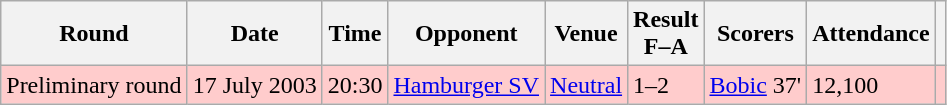<table class="wikitable">
<tr>
<th>Round</th>
<th>Date</th>
<th>Time</th>
<th>Opponent</th>
<th>Venue</th>
<th>Result<br>F–A</th>
<th>Scorers</th>
<th>Attendance</th>
<th></th>
</tr>
<tr bgcolor="#FFCCCC">
<td>Preliminary round</td>
<td>17 July 2003</td>
<td>20:30</td>
<td><a href='#'>Hamburger SV</a></td>
<td><a href='#'>Neutral</a></td>
<td>1–2</td>
<td><a href='#'>Bobic</a> 37'</td>
<td>12,100</td>
<td></td>
</tr>
</table>
